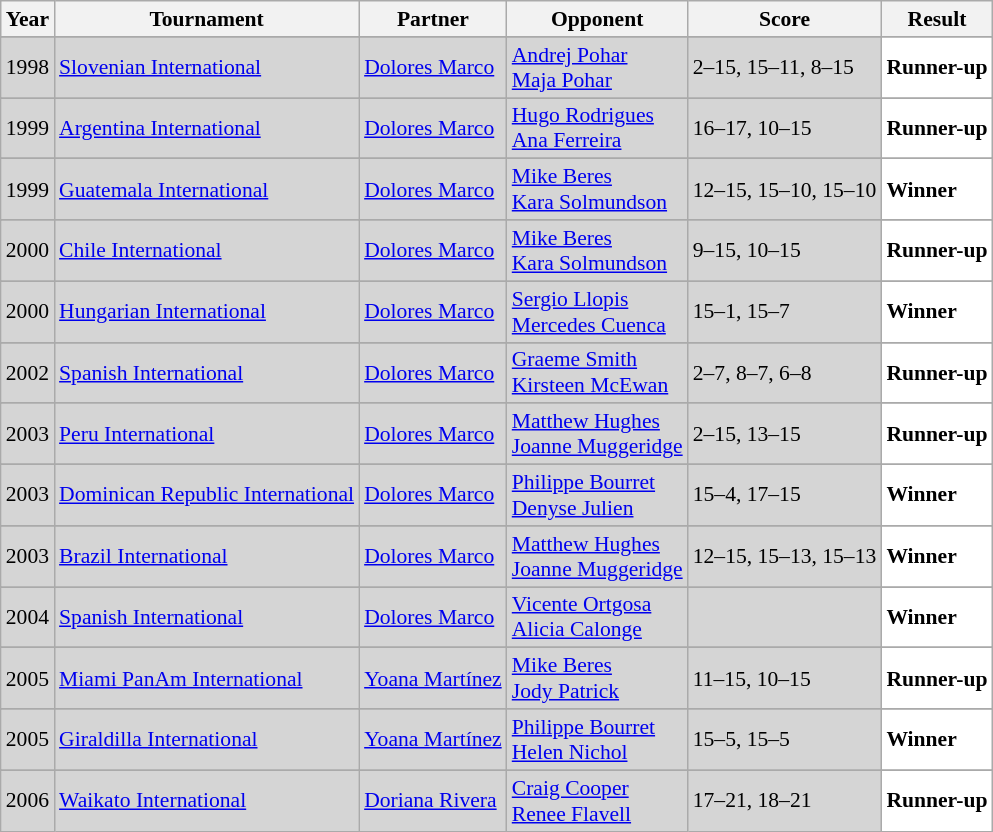<table class="sortable wikitable" style="font-size: 90%;">
<tr>
<th>Year</th>
<th>Tournament</th>
<th>Partner</th>
<th>Opponent</th>
<th>Score</th>
<th>Result</th>
</tr>
<tr>
</tr>
<tr style="background:#D5D5D5">
<td align="center">1998</td>
<td align="left"><a href='#'>Slovenian International</a></td>
<td align="left"> <a href='#'>Dolores Marco</a></td>
<td align="left"> <a href='#'>Andrej Pohar</a><br> <a href='#'>Maja Pohar</a></td>
<td align="left">2–15, 15–11, 8–15</td>
<td style="text-align:left; background:white"> <strong>Runner-up</strong></td>
</tr>
<tr>
</tr>
<tr style="background:#D5D5D5">
<td align="center">1999</td>
<td align="left"><a href='#'>Argentina International</a></td>
<td align="left"> <a href='#'>Dolores Marco</a></td>
<td align="left"> <a href='#'>Hugo Rodrigues</a><br> <a href='#'>Ana Ferreira</a></td>
<td align="left">16–17, 10–15</td>
<td style="text-align:left; background:white"> <strong>Runner-up</strong></td>
</tr>
<tr>
</tr>
<tr style="background:#D5D5D5">
<td align="center">1999</td>
<td align="left"><a href='#'>Guatemala International</a></td>
<td align="left"> <a href='#'>Dolores Marco</a></td>
<td align="left"> <a href='#'>Mike Beres</a><br> <a href='#'>Kara Solmundson</a></td>
<td align="left">12–15, 15–10, 15–10</td>
<td style="text-align:left; background:white"> <strong>Winner</strong></td>
</tr>
<tr>
</tr>
<tr style="background:#D5D5D5">
<td align="center">2000</td>
<td align="left"><a href='#'>Chile International</a></td>
<td align="left"> <a href='#'>Dolores Marco</a></td>
<td align="left"> <a href='#'>Mike Beres</a><br> <a href='#'>Kara Solmundson</a></td>
<td align="left">9–15, 10–15</td>
<td style="text-align:left; background:white"> <strong>Runner-up</strong></td>
</tr>
<tr>
</tr>
<tr style="background:#D5D5D5">
<td align="center">2000</td>
<td align="left"><a href='#'>Hungarian International</a></td>
<td align="left"> <a href='#'>Dolores Marco</a></td>
<td align="left"> <a href='#'>Sergio Llopis</a><br> <a href='#'>Mercedes Cuenca</a></td>
<td align="left">15–1, 15–7</td>
<td style="text-align:left; background:white"> <strong>Winner</strong></td>
</tr>
<tr>
</tr>
<tr style="background:#D5D5D5">
<td align="center">2002</td>
<td align="left"><a href='#'>Spanish International</a></td>
<td align="left"> <a href='#'>Dolores Marco</a></td>
<td align="left"> <a href='#'>Graeme Smith</a><br> <a href='#'>Kirsteen McEwan</a></td>
<td align="left">2–7, 8–7, 6–8</td>
<td style="text-align:left; background:white"> <strong>Runner-up</strong></td>
</tr>
<tr>
</tr>
<tr style="background:#D5D5D5">
<td align="center">2003</td>
<td align="left"><a href='#'>Peru International</a></td>
<td align="left"> <a href='#'>Dolores Marco</a></td>
<td align="left"> <a href='#'>Matthew Hughes</a><br> <a href='#'>Joanne Muggeridge</a></td>
<td align="left">2–15, 13–15</td>
<td style="text-align:left; background:white"> <strong>Runner-up</strong></td>
</tr>
<tr>
</tr>
<tr style="background:#D5D5D5">
<td align="center">2003</td>
<td align="left"><a href='#'>Dominican Republic International</a></td>
<td align="left"> <a href='#'>Dolores Marco</a></td>
<td align="left"> <a href='#'>Philippe Bourret</a><br> <a href='#'>Denyse Julien</a></td>
<td align="left">15–4, 17–15</td>
<td style="text-align:left; background:white"> <strong>Winner</strong></td>
</tr>
<tr>
</tr>
<tr style="background:#D5D5D5">
<td align="center">2003</td>
<td align="left"><a href='#'>Brazil International</a></td>
<td align="left"> <a href='#'>Dolores Marco</a></td>
<td align="left"> <a href='#'>Matthew Hughes</a><br> <a href='#'>Joanne Muggeridge</a></td>
<td align="left">12–15, 15–13, 15–13</td>
<td style="text-align:left; background:white"> <strong>Winner</strong></td>
</tr>
<tr>
</tr>
<tr style="background:#D5D5D5">
<td align="center">2004</td>
<td align="left"><a href='#'>Spanish International</a></td>
<td align="left"> <a href='#'>Dolores Marco</a></td>
<td align="left"> <a href='#'>Vicente Ortgosa</a><br> <a href='#'>Alicia Calonge</a></td>
<td align="left"></td>
<td style="text-align:left; background:white"> <strong>Winner</strong></td>
</tr>
<tr>
</tr>
<tr style="background:#D5D5D5">
<td align="center">2005</td>
<td align="left"><a href='#'>Miami PanAm International</a></td>
<td align="left"> <a href='#'>Yoana Martínez</a></td>
<td align="left"> <a href='#'>Mike Beres</a><br> <a href='#'>Jody Patrick</a></td>
<td align="left">11–15, 10–15</td>
<td style="text-align:left; background:white"> <strong>Runner-up</strong></td>
</tr>
<tr>
</tr>
<tr style="background:#D5D5D5">
<td align="center">2005</td>
<td align="left"><a href='#'>Giraldilla International</a></td>
<td align="left"> <a href='#'>Yoana Martínez</a></td>
<td align="left"> <a href='#'>Philippe Bourret</a><br> <a href='#'>Helen Nichol</a></td>
<td align="left">15–5, 15–5</td>
<td style="text-align:left; background:white"> <strong>Winner</strong></td>
</tr>
<tr>
</tr>
<tr style="background:#D5D5D5">
<td align="center">2006</td>
<td align="left"><a href='#'>Waikato International</a></td>
<td align="left"> <a href='#'>Doriana Rivera</a></td>
<td align="left"> <a href='#'>Craig Cooper</a><br> <a href='#'>Renee Flavell</a></td>
<td align="left">17–21, 18–21</td>
<td style="text-align:left; background:white"> <strong>Runner-up</strong></td>
</tr>
</table>
